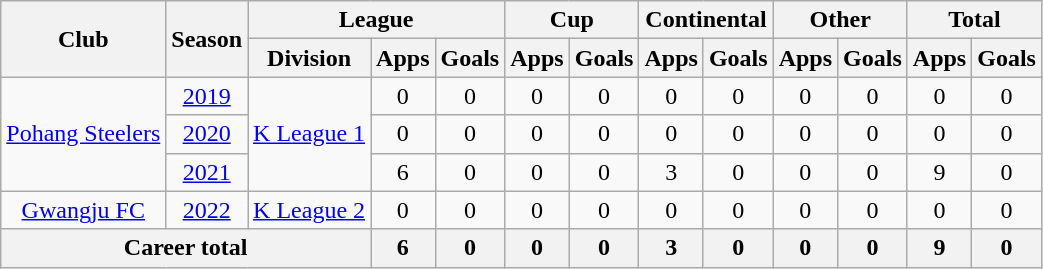<table class="wikitable" style="text-align: center">
<tr>
<th rowspan="2">Club</th>
<th rowspan="2">Season</th>
<th colspan="3">League</th>
<th colspan="2">Cup</th>
<th colspan="2">Continental</th>
<th colspan="2">Other</th>
<th colspan="2">Total</th>
</tr>
<tr>
<th>Division</th>
<th>Apps</th>
<th>Goals</th>
<th>Apps</th>
<th>Goals</th>
<th>Apps</th>
<th>Goals</th>
<th>Apps</th>
<th>Goals</th>
<th>Apps</th>
<th>Goals</th>
</tr>
<tr>
<td rowspan="3"><a href='#'>Pohang Steelers</a></td>
<td><a href='#'>2019</a></td>
<td rowspan="3"><a href='#'>K League 1</a></td>
<td>0</td>
<td>0</td>
<td>0</td>
<td>0</td>
<td>0</td>
<td>0</td>
<td>0</td>
<td>0</td>
<td>0</td>
<td>0</td>
</tr>
<tr>
<td><a href='#'>2020</a></td>
<td>0</td>
<td>0</td>
<td>0</td>
<td>0</td>
<td>0</td>
<td>0</td>
<td>0</td>
<td>0</td>
<td>0</td>
<td>0</td>
</tr>
<tr>
<td><a href='#'>2021</a></td>
<td>6</td>
<td>0</td>
<td>0</td>
<td>0</td>
<td>3</td>
<td>0</td>
<td>0</td>
<td>0</td>
<td>9</td>
<td>0</td>
</tr>
<tr>
<td><a href='#'>Gwangju FC</a></td>
<td><a href='#'>2022</a></td>
<td><a href='#'>K League 2</a></td>
<td>0</td>
<td>0</td>
<td>0</td>
<td>0</td>
<td>0</td>
<td>0</td>
<td>0</td>
<td>0</td>
<td>0</td>
<td>0</td>
</tr>
<tr>
<th colspan=3>Career total</th>
<th>6</th>
<th>0</th>
<th>0</th>
<th>0</th>
<th>3</th>
<th>0</th>
<th>0</th>
<th>0</th>
<th>9</th>
<th>0</th>
</tr>
</table>
